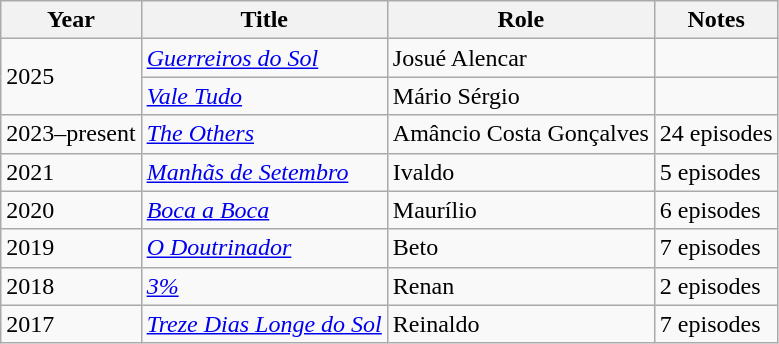<table class="wikitable">
<tr>
<th>Year</th>
<th>Title</th>
<th>Role</th>
<th>Notes</th>
</tr>
<tr>
<td rowspan="2">2025</td>
<td><em><a href='#'>Guerreiros do Sol</a></em></td>
<td>Josué Alencar</td>
<td></td>
</tr>
<tr>
<td><em><a href='#'>Vale Tudo</a></em></td>
<td>Mário Sérgio</td>
<td></td>
</tr>
<tr>
<td>2023–present</td>
<td><em><a href='#'>The Others</a></em></td>
<td>Amâncio Costa Gonçalves</td>
<td>24 episodes</td>
</tr>
<tr>
<td>2021</td>
<td><em><a href='#'>Manhãs de Setembro</a></em></td>
<td>Ivaldo</td>
<td>5 episodes</td>
</tr>
<tr>
<td>2020</td>
<td><em><a href='#'>Boca a Boca</a></em></td>
<td>Maurílio   </td>
<td>6 episodes</td>
</tr>
<tr>
<td>2019</td>
<td><em><a href='#'>O Doutrinador</a></em></td>
<td>Beto</td>
<td>7 episodes</td>
</tr>
<tr>
<td>2018</td>
<td><em><a href='#'>3%</a> </em></td>
<td>Renan</td>
<td>2 episodes</td>
</tr>
<tr>
<td>2017</td>
<td><em><a href='#'>Treze Dias Longe do Sol</a></em></td>
<td>Reinaldo</td>
<td>7 episodes</td>
</tr>
</table>
